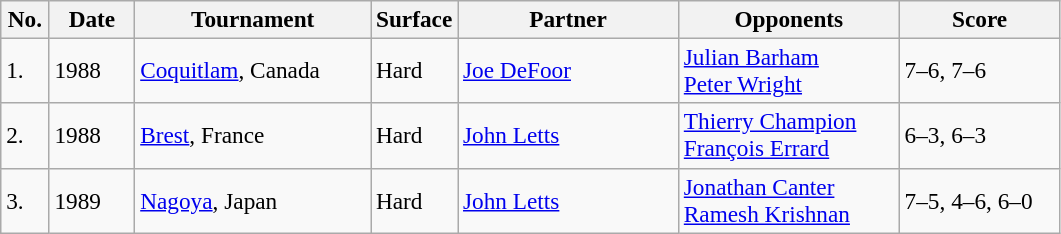<table class="sortable wikitable" style=font-size:97%>
<tr>
<th style="width:25px">No.</th>
<th style="width:50px">Date</th>
<th style="width:150px">Tournament</th>
<th style="width:50px">Surface</th>
<th style="width:140px">Partner</th>
<th style="width:140px">Opponents</th>
<th style="width:100px" class="unsortable">Score</th>
</tr>
<tr>
<td>1.</td>
<td>1988</td>
<td><a href='#'>Coquitlam</a>, Canada</td>
<td>Hard</td>
<td> <a href='#'>Joe DeFoor</a></td>
<td> <a href='#'>Julian Barham</a><br> <a href='#'>Peter Wright</a></td>
<td>7–6, 7–6</td>
</tr>
<tr>
<td>2.</td>
<td>1988</td>
<td><a href='#'>Brest</a>, France</td>
<td>Hard</td>
<td> <a href='#'>John Letts</a></td>
<td> <a href='#'>Thierry Champion</a><br> <a href='#'>François Errard</a></td>
<td>6–3, 6–3</td>
</tr>
<tr>
<td>3.</td>
<td>1989</td>
<td><a href='#'>Nagoya</a>, Japan</td>
<td>Hard</td>
<td> <a href='#'>John Letts</a></td>
<td> <a href='#'>Jonathan Canter</a><br> <a href='#'>Ramesh Krishnan</a></td>
<td>7–5, 4–6, 6–0</td>
</tr>
</table>
